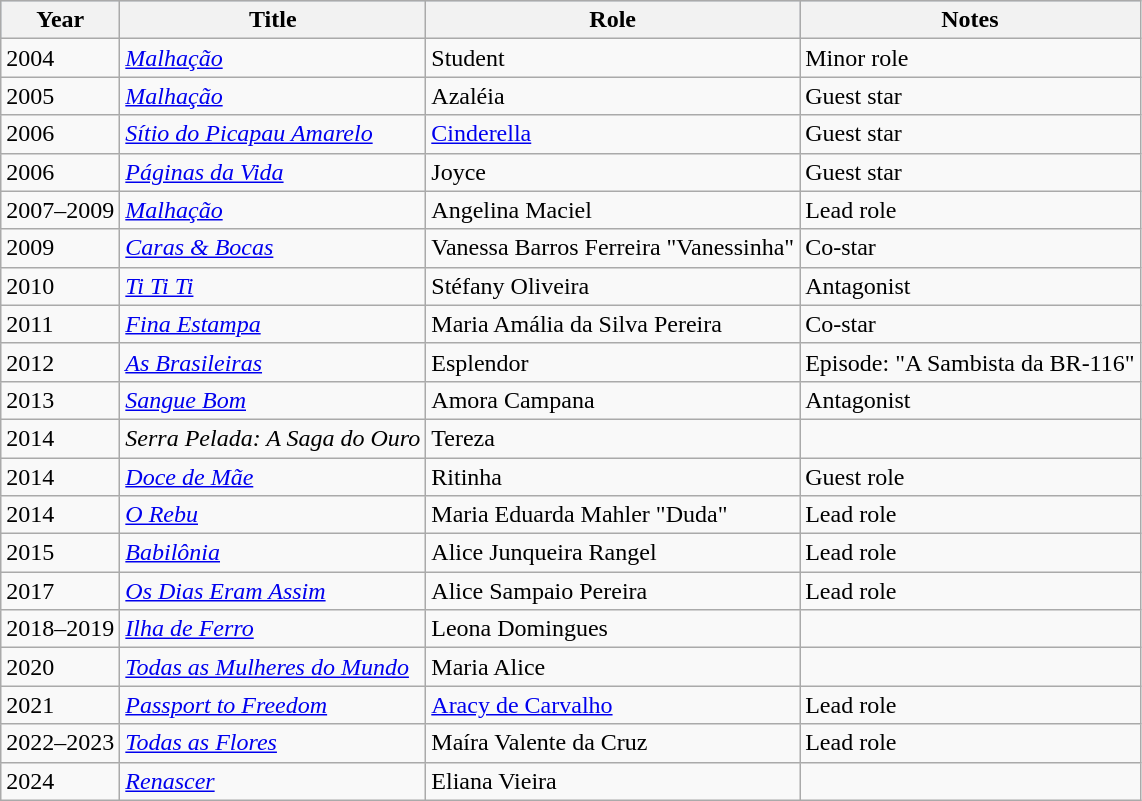<table class="wikitable">
<tr style="background:#b0c4de; text-align:center;">
<th>Year</th>
<th>Title</th>
<th>Role</th>
<th>Notes</th>
</tr>
<tr>
<td>2004</td>
<td><em><a href='#'>Malhação</a></em></td>
<td>Student</td>
<td>Minor role</td>
</tr>
<tr>
<td>2005</td>
<td><em><a href='#'>Malhação</a></em></td>
<td>Azaléia</td>
<td>Guest star</td>
</tr>
<tr>
<td>2006</td>
<td><em><a href='#'>Sítio do Picapau Amarelo</a></em></td>
<td><a href='#'>Cinderella</a></td>
<td>Guest star</td>
</tr>
<tr>
<td>2006</td>
<td><em><a href='#'>Páginas da Vida</a></em></td>
<td>Joyce</td>
<td>Guest star</td>
</tr>
<tr>
<td>2007–2009</td>
<td><em><a href='#'>Malhação</a></em></td>
<td>Angelina Maciel</td>
<td>Lead role</td>
</tr>
<tr>
<td>2009</td>
<td><em><a href='#'>Caras & Bocas</a></em></td>
<td>Vanessa Barros Ferreira "Vanessinha"</td>
<td>Co-star</td>
</tr>
<tr>
<td>2010</td>
<td><em><a href='#'>Ti Ti Ti</a></em></td>
<td>Stéfany Oliveira</td>
<td>Antagonist</td>
</tr>
<tr>
<td>2011</td>
<td><em><a href='#'>Fina Estampa</a></em></td>
<td>Maria Amália da Silva Pereira</td>
<td>Co-star</td>
</tr>
<tr>
<td>2012</td>
<td><em><a href='#'>As Brasileiras</a></em></td>
<td>Esplendor</td>
<td>Episode: "A Sambista da BR-116"</td>
</tr>
<tr>
<td>2013</td>
<td><em><a href='#'>Sangue Bom</a></em></td>
<td>Amora Campana</td>
<td>Antagonist</td>
</tr>
<tr>
<td>2014</td>
<td><em>Serra Pelada: A Saga do Ouro</em></td>
<td>Tereza</td>
<td></td>
</tr>
<tr>
<td>2014</td>
<td><em><a href='#'>Doce de Mãe</a></em></td>
<td>Ritinha</td>
<td>Guest role</td>
</tr>
<tr>
<td>2014</td>
<td><em><a href='#'>O Rebu</a></em></td>
<td>Maria Eduarda Mahler "Duda"</td>
<td>Lead role</td>
</tr>
<tr>
<td>2015</td>
<td><em><a href='#'>Babilônia</a></em></td>
<td>Alice Junqueira Rangel</td>
<td>Lead role</td>
</tr>
<tr>
<td>2017</td>
<td><em><a href='#'>Os Dias Eram Assim</a></em></td>
<td>Alice Sampaio Pereira</td>
<td>Lead role</td>
</tr>
<tr>
<td>2018–2019</td>
<td><em><a href='#'>Ilha de Ferro</a></em></td>
<td>Leona Domingues</td>
<td></td>
</tr>
<tr>
<td>2020</td>
<td><em><a href='#'>Todas as Mulheres do Mundo</a></em></td>
<td>Maria Alice</td>
<td></td>
</tr>
<tr>
<td>2021</td>
<td><em><a href='#'>Passport to Freedom</a></em></td>
<td><a href='#'>Aracy de Carvalho</a></td>
<td>Lead role</td>
</tr>
<tr>
<td>2022–2023</td>
<td><em><a href='#'>Todas as Flores</a></em></td>
<td>Maíra Valente da Cruz</td>
<td>Lead role</td>
</tr>
<tr>
<td>2024</td>
<td><em><a href='#'>Renascer</a></em></td>
<td>Eliana Vieira</td>
<td></td>
</tr>
</table>
